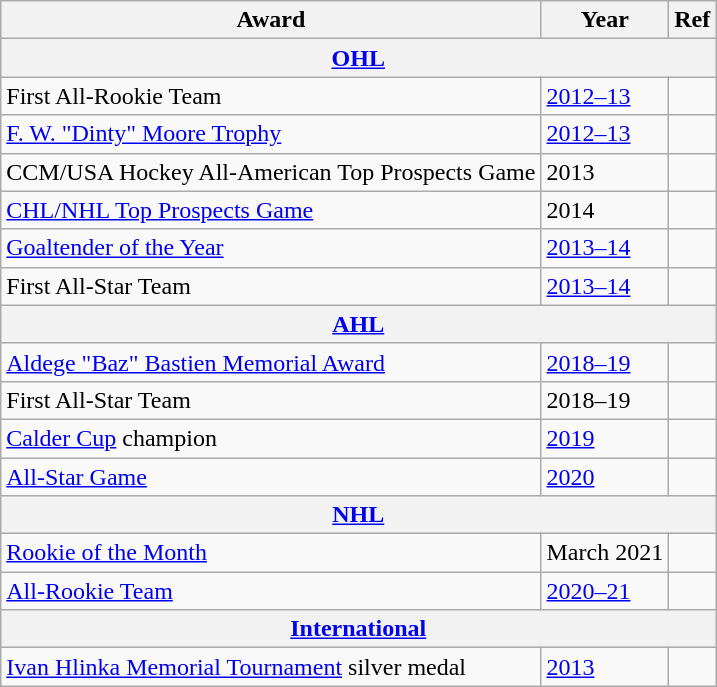<table class="wikitable">
<tr>
<th>Award</th>
<th>Year</th>
<th>Ref</th>
</tr>
<tr>
<th colspan="3"><a href='#'>OHL</a></th>
</tr>
<tr>
<td>First All-Rookie Team</td>
<td><a href='#'>2012–13</a></td>
<td></td>
</tr>
<tr>
<td><a href='#'>F. W. "Dinty" Moore Trophy</a></td>
<td><a href='#'>2012–13</a></td>
<td></td>
</tr>
<tr>
<td>CCM/USA Hockey All-American Top Prospects Game</td>
<td>2013</td>
<td></td>
</tr>
<tr>
<td><a href='#'>CHL/NHL Top Prospects Game</a></td>
<td>2014</td>
<td></td>
</tr>
<tr>
<td><a href='#'>Goaltender of the Year</a></td>
<td><a href='#'>2013–14</a></td>
<td></td>
</tr>
<tr>
<td>First All-Star Team</td>
<td><a href='#'>2013–14</a></td>
<td></td>
</tr>
<tr>
<th colspan="3"><a href='#'>AHL</a></th>
</tr>
<tr>
<td><a href='#'>Aldege "Baz" Bastien Memorial Award</a></td>
<td><a href='#'>2018–19</a></td>
<td></td>
</tr>
<tr>
<td>First All-Star Team</td>
<td>2018–19</td>
<td></td>
</tr>
<tr>
<td><a href='#'>Calder Cup</a> champion</td>
<td><a href='#'>2019</a></td>
<td></td>
</tr>
<tr>
<td><a href='#'>All-Star Game</a></td>
<td><a href='#'>2020</a></td>
<td></td>
</tr>
<tr>
<th colspan="3"><a href='#'>NHL</a></th>
</tr>
<tr>
<td><a href='#'>Rookie of the Month</a></td>
<td>March 2021</td>
<td></td>
</tr>
<tr>
<td><a href='#'>All-Rookie Team</a></td>
<td><a href='#'>2020–21</a></td>
<td></td>
</tr>
<tr>
<th colspan="3"><a href='#'>International</a></th>
</tr>
<tr>
<td><a href='#'>Ivan Hlinka Memorial Tournament</a> silver medal</td>
<td><a href='#'>2013</a></td>
<td></td>
</tr>
</table>
